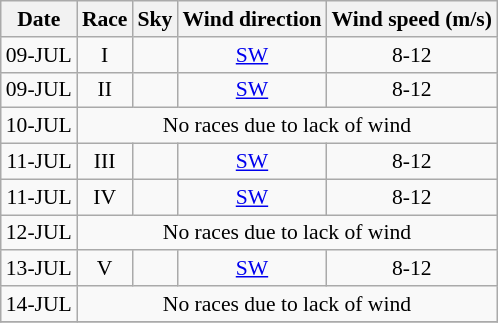<table class="wikitable" style="text-align:right; font-size:90%">
<tr>
<th>Date</th>
<th>Race</th>
<th>Sky</th>
<th>Wind direction</th>
<th>Wind speed (m/s)</th>
</tr>
<tr>
<td>09-JUL</td>
<td align=center>I</td>
<td align=left></td>
<td align=center><a href='#'>SW</a></td>
<td align=center>8-12</td>
</tr>
<tr>
<td>09-JUL</td>
<td align=center>II</td>
<td align=left></td>
<td align=center><a href='#'>SW</a></td>
<td align=center>8-12</td>
</tr>
<tr>
<td>10-JUL</td>
<td colspan=4 align=center>No races due to lack of wind</td>
</tr>
<tr>
<td>11-JUL</td>
<td align=center>III</td>
<td align=left></td>
<td align=center><a href='#'>SW</a></td>
<td align=center>8-12</td>
</tr>
<tr>
<td>11-JUL</td>
<td align=center>IV</td>
<td align=left></td>
<td align=center><a href='#'>SW</a></td>
<td align=center>8-12</td>
</tr>
<tr>
<td>12-JUL</td>
<td colspan=4 align=center>No races due to lack of wind</td>
</tr>
<tr>
<td>13-JUL</td>
<td align=center>V</td>
<td align=left></td>
<td align=center><a href='#'>SW</a></td>
<td align=center>8-12</td>
</tr>
<tr>
<td>14-JUL</td>
<td colspan=4 align=center>No races due to lack of wind</td>
</tr>
<tr>
</tr>
</table>
